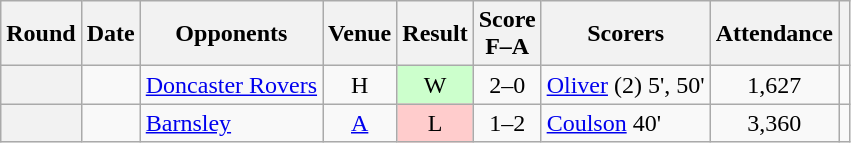<table class="wikitable sortable plainrowheaders" style="text-align:center">
<tr>
<th scope=col>Round</th>
<th scope=col>Date</th>
<th scope=col>Opponents</th>
<th scope=col>Venue</th>
<th scope=col>Result</th>
<th scope=col>Score<br>F–A</th>
<th scope=col class=unsortable>Scorers</th>
<th scope=col>Attendance</th>
<th scope=col class=unsortable></th>
</tr>
<tr>
<th scope=row></th>
<td align=left></td>
<td align=left><a href='#'>Doncaster Rovers</a></td>
<td>H</td>
<td bgcolor=#CCFFCC>W</td>
<td>2–0</td>
<td align=left><a href='#'>Oliver</a> (2) 5', 50'</td>
<td>1,627</td>
<td></td>
</tr>
<tr>
<th scope=row></th>
<td align=left></td>
<td align=left><a href='#'>Barnsley</a></td>
<td><a href='#'>A</a></td>
<td bgcolor=#FFCCCC>L</td>
<td>1–2</td>
<td align=left><a href='#'>Coulson</a> 40'</td>
<td>3,360</td>
<td></td>
</tr>
</table>
